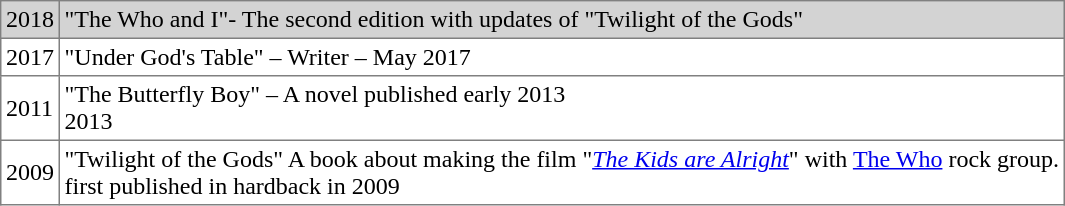<table class="toccolours sortable" border="1" cellpadding="3" style="border-collapse:collapse">
<tr style="background:lightgrey;">
<td>2018</td>
<td>"The Who and I"- The second edition with updates of "Twilight of the Gods"</td>
</tr>
<tr>
<td>2017</td>
<td>"Under God's Table" – Writer –  May 2017<br></td>
</tr>
<tr>
<td>2011</td>
<td>"The Butterfly Boy" – A novel published early 2013<br> 2013</td>
</tr>
<tr>
<td>2009</td>
<td>"Twilight of the Gods" A book about making the film "<em><a href='#'>The Kids are Alright</a></em>" with <a href='#'>The Who</a> rock group.<br> first published in hardback in 2009</td>
</tr>
</table>
